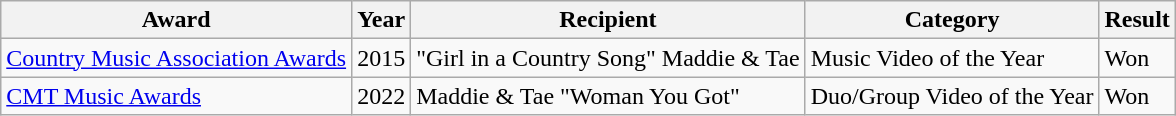<table class="wikitable">
<tr>
<th>Award</th>
<th>Year</th>
<th>Recipient</th>
<th>Category</th>
<th>Result</th>
</tr>
<tr>
<td><a href='#'>Country Music Association Awards</a></td>
<td>2015</td>
<td>"Girl in a Country Song" Maddie & Tae</td>
<td>Music Video of the Year</td>
<td>Won</td>
</tr>
<tr>
<td><a href='#'>CMT Music Awards</a></td>
<td>2022</td>
<td>Maddie & Tae "Woman You Got"</td>
<td>Duo/Group Video of the Year</td>
<td>Won</td>
</tr>
</table>
